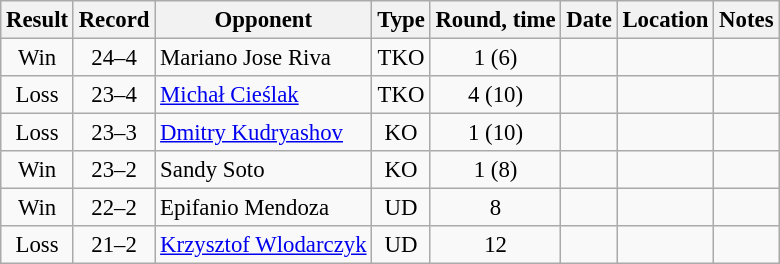<table class="wikitable" style="text-align:center; font-size:95%">
<tr>
<th>Result</th>
<th>Record</th>
<th>Opponent</th>
<th>Type</th>
<th>Round, time</th>
<th>Date</th>
<th>Location</th>
<th>Notes</th>
</tr>
<tr>
<td>Win</td>
<td>24–4</td>
<td style="text-align:left;"> Mariano Jose Riva</td>
<td>TKO</td>
<td>1 (6)</td>
<td></td>
<td style="text-align:left;"> </td>
<td style="text-align:left;"></td>
</tr>
<tr>
<td>Loss</td>
<td>23–4</td>
<td style="text-align:left;"> <a href='#'>Michał Cieślak</a></td>
<td>TKO</td>
<td>4 (10)</td>
<td></td>
<td style="text-align:left;"> </td>
<td style="text-align:left;"></td>
</tr>
<tr>
<td>Loss</td>
<td>23–3</td>
<td style="text-align:left;"> <a href='#'>Dmitry Kudryashov</a></td>
<td>KO</td>
<td>1 (10)</td>
<td></td>
<td style="text-align:left;"> </td>
<td style="text-align:left;"></td>
</tr>
<tr>
<td>Win</td>
<td>23–2</td>
<td style="text-align:left;"> Sandy Soto</td>
<td>KO</td>
<td>1 (8)</td>
<td></td>
<td style="text-align:left;"> </td>
<td style="text-align:left;"></td>
</tr>
<tr>
<td>Win</td>
<td>22–2</td>
<td style="text-align:left;"> Epifanio Mendoza</td>
<td>UD</td>
<td>8</td>
<td></td>
<td style="text-align:left;"> </td>
<td style="text-align:left;"></td>
</tr>
<tr>
<td>Loss</td>
<td>21–2</td>
<td style="text-align:left;"> <a href='#'>Krzysztof Wlodarczyk</a></td>
<td>UD</td>
<td>12</td>
<td></td>
<td style="text-align:left;"> </td>
<td style="text-align:left;"></td>
</tr>
</table>
